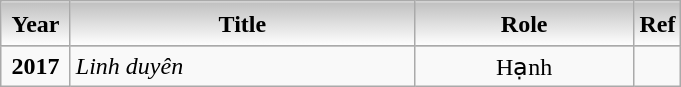<table class="wikitable" style="text-align: center;">
<tr>
<th style="background:linear-gradient(0deg,#FFFFFF, #C0C0C0);color:Black;" width="39" height="23">Year</th>
<th style="background:linear-gradient(0deg,#FFFFFF, #C0C0C0);color:Black;" width="222">Title</th>
<th style="background:linear-gradient(0deg,#FFFFFF, #C0C0C0);color:Black;" width="139">Role</th>
<th style="background:linear-gradient(0deg,#FFFFFF, #C0C0C0);color:Black;">Ref</th>
</tr>
<tr>
<td><strong>2017</strong></td>
<td align="left"><em>Linh duyên</em></td>
<td>Hạnh</td>
<td></td>
</tr>
</table>
